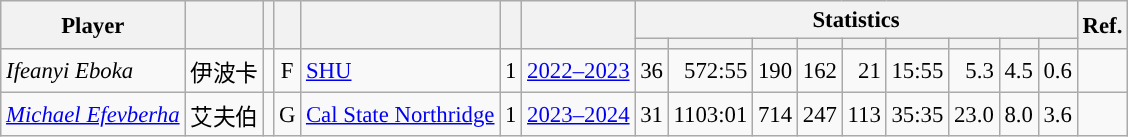<table class="wikitable sortable" style="font-size:95%; text-align:right;">
<tr>
<th rowspan="2">Player</th>
<th rowspan="2"></th>
<th rowspan="2"></th>
<th rowspan="2"></th>
<th rowspan="2"></th>
<th rowspan="2"></th>
<th rowspan="2"></th>
<th colspan="9">Statistics</th>
<th rowspan="2">Ref.</th>
</tr>
<tr>
<th></th>
<th></th>
<th></th>
<th></th>
<th></th>
<th></th>
<th></th>
<th></th>
<th></th>
</tr>
<tr>
<td align="left"><em>Ifeanyi Eboka</em></td>
<td align="left">伊波卡</td>
<td align="center"></td>
<td align="center">F</td>
<td align="left"><a href='#'>SHU</a></td>
<td align="center">1</td>
<td align="center"><a href='#'>2022–2023</a></td>
<td>36</td>
<td>572:55</td>
<td>190</td>
<td>162</td>
<td>21</td>
<td>15:55</td>
<td>5.3</td>
<td>4.5</td>
<td>0.6</td>
<td align="center"></td>
</tr>
<tr>
<td align="left"><em><a href='#'>Michael Efevberha</a></em></td>
<td align="left">艾夫伯</td>
<td align="center"></td>
<td align="center">G</td>
<td align="left"><a href='#'>Cal State Northridge</a></td>
<td align="center">1</td>
<td align="center"><a href='#'>2023–2024</a></td>
<td>31</td>
<td>1103:01</td>
<td>714</td>
<td>247</td>
<td>113</td>
<td>35:35</td>
<td>23.0</td>
<td>8.0</td>
<td>3.6</td>
<td align="center"></td>
</tr>
</table>
